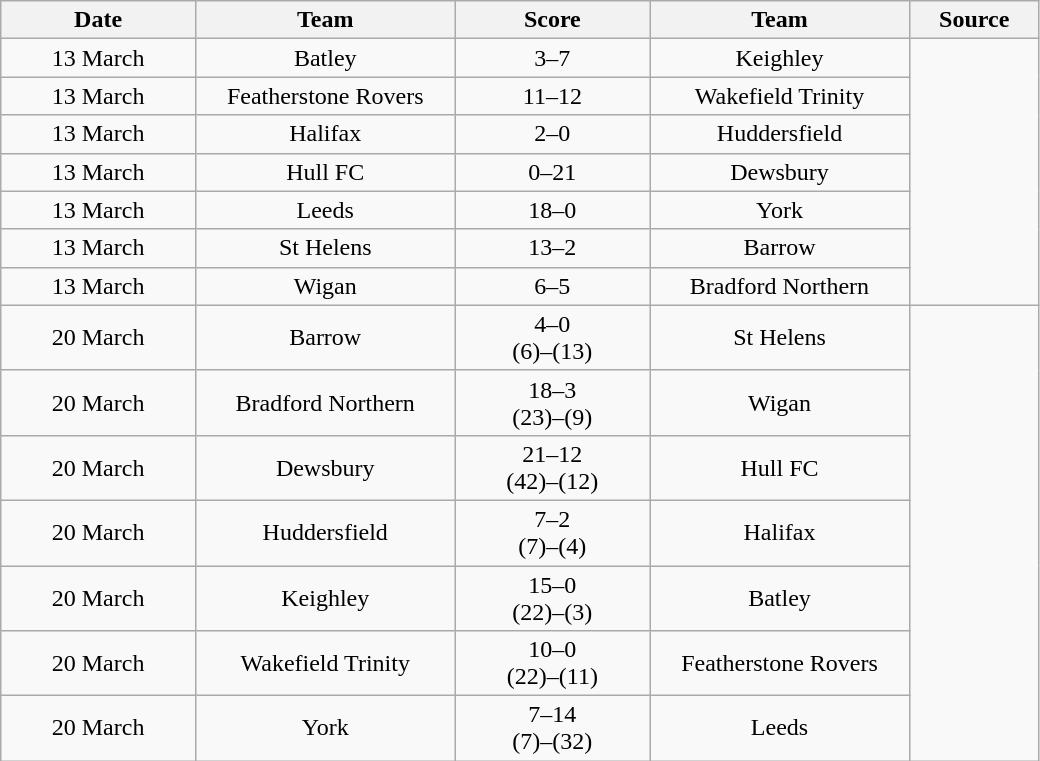<table class="wikitable" style="text-align: center">
<tr>
<th width=15%>Date</th>
<th width=20%>Team</th>
<th width=15%>Score</th>
<th width=20%>Team</th>
<th width=10%>Source</th>
</tr>
<tr>
<td>13 March</td>
<td>Batley</td>
<td>3–7</td>
<td>Keighley</td>
<td rowspan="7"></td>
</tr>
<tr>
<td>13 March</td>
<td>Featherstone Rovers</td>
<td>11–12</td>
<td>Wakefield Trinity</td>
</tr>
<tr>
<td>13 March</td>
<td>Halifax</td>
<td>2–0</td>
<td>Huddersfield</td>
</tr>
<tr>
<td>13 March</td>
<td>Hull FC</td>
<td>0–21</td>
<td>Dewsbury</td>
</tr>
<tr>
<td>13 March</td>
<td>Leeds</td>
<td>18–0</td>
<td>York</td>
</tr>
<tr>
<td>13 March</td>
<td>St Helens</td>
<td>13–2</td>
<td>Barrow</td>
</tr>
<tr>
<td>13 March</td>
<td>Wigan</td>
<td>6–5</td>
<td>Bradford Northern</td>
</tr>
<tr>
<td>20 March</td>
<td>Barrow</td>
<td>4–0<br>(6)–(13)</td>
<td>St Helens</td>
<td rowspan="7"></td>
</tr>
<tr>
<td>20 March</td>
<td>Bradford Northern</td>
<td>18–3<br>(23)–(9)</td>
<td>Wigan</td>
</tr>
<tr>
<td>20 March</td>
<td>Dewsbury</td>
<td>21–12<br>(42)–(12)</td>
<td>Hull FC</td>
</tr>
<tr>
<td>20 March</td>
<td>Huddersfield</td>
<td>7–2<br>(7)–(4)</td>
<td>Halifax</td>
</tr>
<tr>
<td>20 March</td>
<td>Keighley</td>
<td>15–0<br>(22)–(3)</td>
<td>Batley</td>
</tr>
<tr>
<td>20 March</td>
<td>Wakefield Trinity</td>
<td>10–0<br>(22)–(11)</td>
<td>Featherstone Rovers</td>
</tr>
<tr>
<td>20 March</td>
<td>York</td>
<td>7–14<br>(7)–(32)</td>
<td>Leeds</td>
</tr>
</table>
